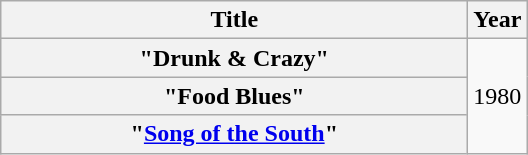<table class="wikitable plainrowheaders" style="text-align:center;" border="1">
<tr>
<th scope="col" style="width:19em;">Title</th>
<th scope="col">Year</th>
</tr>
<tr>
<th scope="row">"Drunk & Crazy"</th>
<td rowspan="3">1980</td>
</tr>
<tr>
<th scope="row">"Food Blues"</th>
</tr>
<tr>
<th scope="row">"<a href='#'>Song of the South</a>"</th>
</tr>
</table>
